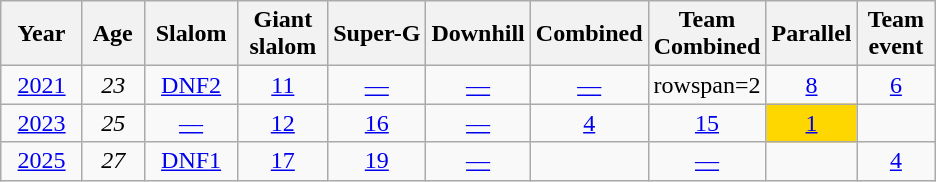<table class=wikitable style="text-align:center">
<tr>
<th>  Year  </th>
<th> Age </th>
<th> Slalom </th>
<th> Giant <br> slalom </th>
<th>Super-G</th>
<th>Downhill</th>
<th>Combined</th>
<th>Team<br>Combined</th>
<th>Parallel</th>
<th>Team<br> event </th>
</tr>
<tr>
<td><a href='#'>2021</a></td>
<td><em>23</em></td>
<td><a href='#'>DNF2</a></td>
<td><a href='#'>11</a></td>
<td><a href='#'>—</a></td>
<td><a href='#'>—</a></td>
<td><a href='#'>—</a></td>
<td>rowspan=2</td>
<td><a href='#'>8</a></td>
<td><a href='#'>6</a></td>
</tr>
<tr>
<td><a href='#'>2023</a></td>
<td><em>25</em></td>
<td><a href='#'>—</a></td>
<td><a href='#'>12</a></td>
<td><a href='#'>16</a></td>
<td><a href='#'>—</a></td>
<td><a href='#'>4</a></td>
<td><a href='#'>15</a></td>
<td style="background:gold;"><a href='#'>1</a></td>
</tr>
<tr>
<td><a href='#'>2025</a></td>
<td><em>27</em></td>
<td><a href='#'>DNF1</a></td>
<td><a href='#'>17</a></td>
<td><a href='#'>19</a></td>
<td><a href='#'>—</a></td>
<td></td>
<td><a href='#'>—</a></td>
<td></td>
<td><a href='#'>4</a></td>
</tr>
</table>
